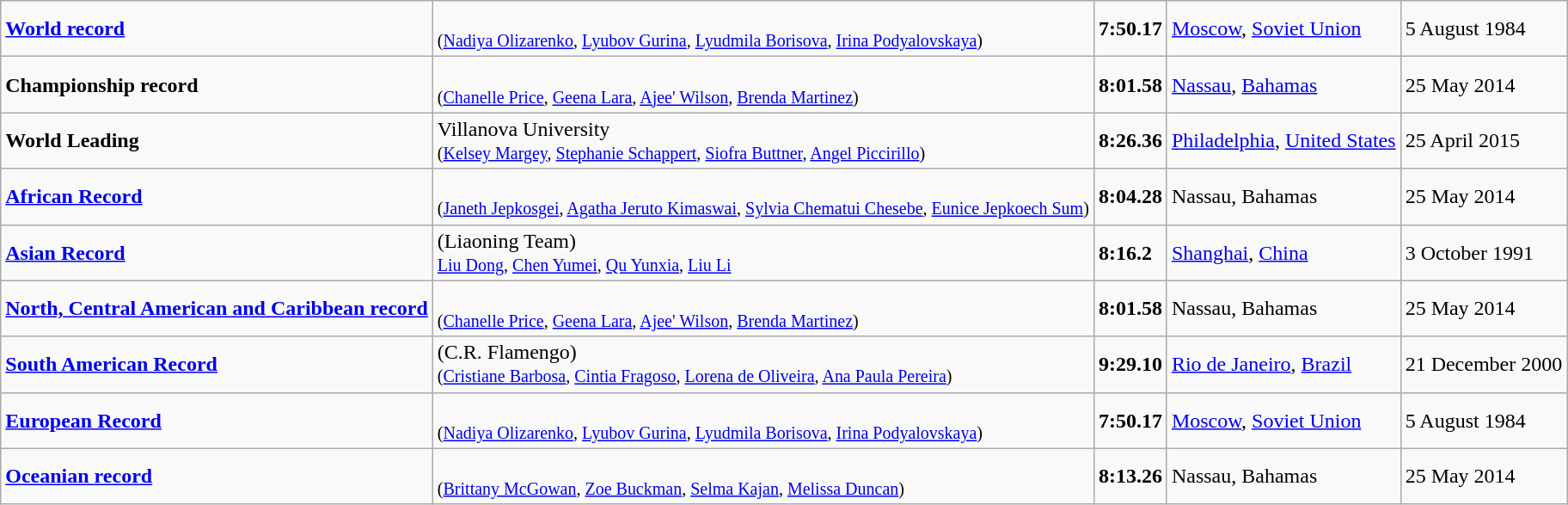<table class="wikitable">
<tr>
<td><strong><a href='#'>World record</a></strong></td>
<td><br><small>(<a href='#'>Nadiya Olizarenko</a>, <a href='#'>Lyubov Gurina</a>, <a href='#'>Lyudmila Borisova</a>, <a href='#'>Irina Podyalovskaya</a>)</small></td>
<td><strong>7:50.17</strong></td>
<td> <a href='#'>Moscow</a>, <a href='#'>Soviet Union</a></td>
<td>5 August 1984</td>
</tr>
<tr>
<td><strong>Championship record</strong></td>
<td><br><small>(<a href='#'>Chanelle Price</a>, <a href='#'>Geena Lara</a>, <a href='#'>Ajee' Wilson</a>, <a href='#'>Brenda Martinez</a>)</small></td>
<td><strong>8:01.58</strong></td>
<td> <a href='#'>Nassau</a>, <a href='#'>Bahamas</a></td>
<td>25 May 2014</td>
</tr>
<tr>
<td><strong>World Leading</strong></td>
<td> Villanova University<br><small>(<a href='#'>Kelsey Margey</a>, <a href='#'>Stephanie Schappert</a>, <a href='#'>Siofra Buttner</a>, <a href='#'>Angel Piccirillo</a>)</small></td>
<td><strong>8:26.36</strong></td>
<td> <a href='#'>Philadelphia</a>, <a href='#'>United States</a></td>
<td>25 April 2015</td>
</tr>
<tr>
<td><strong><a href='#'>African Record</a></strong></td>
<td><br><small>(<a href='#'>Janeth Jepkosgei</a>, <a href='#'>Agatha Jeruto Kimaswai</a>, <a href='#'>Sylvia Chematui Chesebe</a>, <a href='#'>Eunice Jepkoech Sum</a>)</small></td>
<td><strong>8:04.28</strong></td>
<td> Nassau, Bahamas</td>
<td>25 May 2014</td>
</tr>
<tr>
<td><strong><a href='#'>Asian Record</a></strong></td>
<td> (Liaoning Team)<br><small><a href='#'>Liu Dong</a>, <a href='#'>Chen Yumei</a>, <a href='#'>Qu Yunxia</a>, <a href='#'>Liu Li</a></small></td>
<td><strong>8:16.2</strong></td>
<td> <a href='#'>Shanghai</a>, <a href='#'>China</a></td>
<td>3 October 1991</td>
</tr>
<tr>
<td><strong><a href='#'>North, Central American and Caribbean record</a></strong></td>
<td><br><small>(<a href='#'>Chanelle Price</a>, <a href='#'>Geena Lara</a>, <a href='#'>Ajee' Wilson</a>, <a href='#'>Brenda Martinez</a>)</small></td>
<td><strong>8:01.58</strong></td>
<td> Nassau, Bahamas</td>
<td>25 May 2014</td>
</tr>
<tr>
<td><strong><a href='#'>South American Record</a></strong></td>
<td> (C.R. Flamengo)<br><small>(<a href='#'>Cristiane Barbosa</a>, <a href='#'>Cintia Fragoso</a>, <a href='#'>Lorena de Oliveira</a>, <a href='#'>Ana Paula Pereira</a>)</small></td>
<td><strong>9:29.10</strong></td>
<td> <a href='#'>Rio de Janeiro</a>, <a href='#'>Brazil</a></td>
<td>21 December 2000</td>
</tr>
<tr>
<td><strong><a href='#'>European Record</a></strong></td>
<td><br><small>(<a href='#'>Nadiya Olizarenko</a>, <a href='#'>Lyubov Gurina</a>, <a href='#'>Lyudmila Borisova</a>, <a href='#'>Irina Podyalovskaya</a>)</small></td>
<td><strong>7:50.17</strong></td>
<td> <a href='#'>Moscow</a>, <a href='#'>Soviet Union</a></td>
<td>5 August 1984</td>
</tr>
<tr>
<td><strong><a href='#'>Oceanian record</a></strong></td>
<td><br><small>(<a href='#'>Brittany McGowan</a>, <a href='#'>Zoe Buckman</a>, <a href='#'>Selma Kajan</a>, <a href='#'>Melissa Duncan</a>)</small></td>
<td><strong>8:13.26</strong></td>
<td> Nassau, Bahamas</td>
<td>25 May 2014</td>
</tr>
</table>
